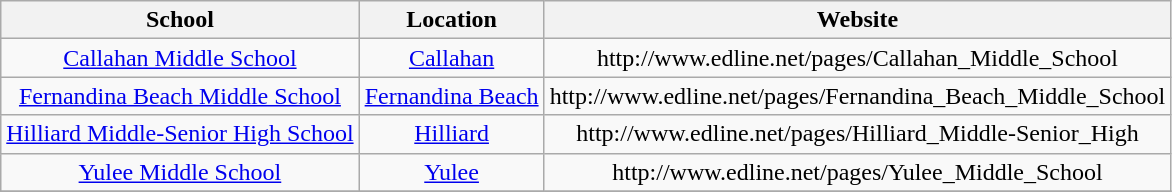<table class="wikitable" style="text-align:center">
<tr>
<th>School</th>
<th>Location</th>
<th>Website</th>
</tr>
<tr>
<td><a href='#'>Callahan Middle School</a></td>
<td><a href='#'>Callahan</a></td>
<td>http://www.edline.net/pages/Callahan_Middle_School</td>
</tr>
<tr>
<td><a href='#'>Fernandina Beach Middle School</a></td>
<td><a href='#'>Fernandina Beach</a></td>
<td>http://www.edline.net/pages/Fernandina_Beach_Middle_School</td>
</tr>
<tr>
<td><a href='#'>Hilliard Middle-Senior High School</a></td>
<td><a href='#'>Hilliard</a></td>
<td>http://www.edline.net/pages/Hilliard_Middle-Senior_High</td>
</tr>
<tr>
<td><a href='#'>Yulee Middle School</a></td>
<td><a href='#'>Yulee</a></td>
<td>http://www.edline.net/pages/Yulee_Middle_School</td>
</tr>
<tr>
</tr>
</table>
